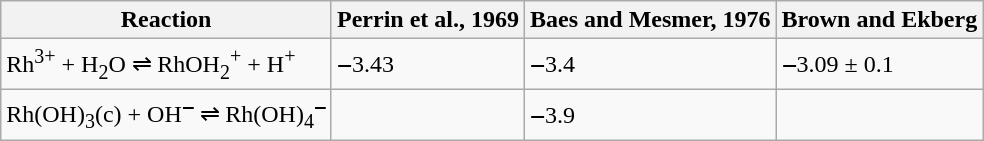<table class="wikitable">
<tr>
<th>Reaction</th>
<th>Perrin et al., 1969</th>
<th>Baes and Mesmer, 1976</th>
<th>Brown and Ekberg</th>
</tr>
<tr>
<td>Rh<sup>3+</sup> + H<sub>2</sub>O ⇌ RhOH<sub>2</sub><sup>+</sup> + H<sup>+</sup></td>
<td>‒3.43</td>
<td>‒3.4</td>
<td>‒3.09 ± 0.1</td>
</tr>
<tr>
<td>Rh(OH)<sub>3</sub>(c) + OH<sup>‒</sup> ⇌ Rh(OH)<sub>4</sub><sup>‒</sup></td>
<td></td>
<td>‒3.9</td>
<td></td>
</tr>
</table>
